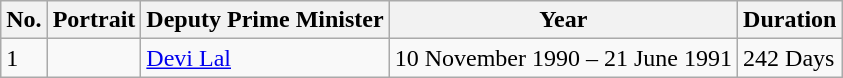<table class="sortable wikitable">
<tr>
<th>No.</th>
<th>Portrait</th>
<th>Deputy Prime Minister</th>
<th>Year</th>
<th>Duration</th>
</tr>
<tr>
<td>1</td>
<td></td>
<td><a href='#'>Devi Lal</a></td>
<td>10 November 1990 – 21 June 1991</td>
<td>242 Days</td>
</tr>
</table>
